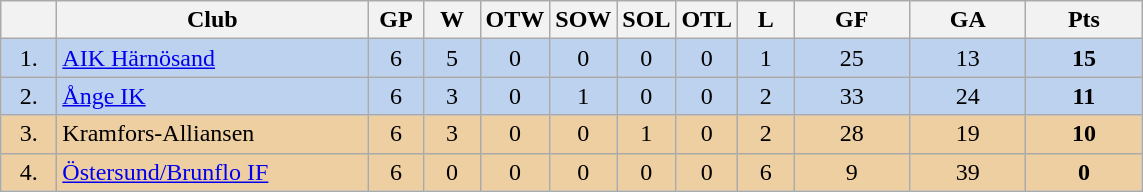<table class="wikitable">
<tr>
<th width="30"></th>
<th width="200">Club</th>
<th width="30">GP</th>
<th width="30">W</th>
<th width="30">OTW</th>
<th width="30">SOW</th>
<th width="30">SOL</th>
<th width="30">OTL</th>
<th width="30">L</th>
<th width="70">GF</th>
<th width="70">GA</th>
<th width="70">Pts</th>
</tr>
<tr bgcolor="#BCD2EE" align="center">
<td>1.</td>
<td align="left"><a href='#'>AIK Härnösand</a></td>
<td>6</td>
<td>5</td>
<td>0</td>
<td>0</td>
<td>0</td>
<td>0</td>
<td>1</td>
<td>25</td>
<td>13</td>
<td><strong>15</strong></td>
</tr>
<tr bgcolor="#BCD2EE" align="center">
<td>2.</td>
<td align="left"><a href='#'>Ånge IK</a></td>
<td>6</td>
<td>3</td>
<td>0</td>
<td>1</td>
<td>0</td>
<td>0</td>
<td>2</td>
<td>33</td>
<td>24</td>
<td><strong>11</strong></td>
</tr>
<tr bgcolor="#EECFA1" align="center">
<td>3.</td>
<td align="left">Kramfors-Alliansen</td>
<td>6</td>
<td>3</td>
<td>0</td>
<td>0</td>
<td>1</td>
<td>0</td>
<td>2</td>
<td>28</td>
<td>19</td>
<td><strong>10</strong></td>
</tr>
<tr bgcolor="#EECFA1" align="center">
<td>4.</td>
<td align="left"><a href='#'>Östersund/Brunflo IF</a></td>
<td>6</td>
<td>0</td>
<td>0</td>
<td>0</td>
<td>0</td>
<td>0</td>
<td>6</td>
<td>9</td>
<td>39</td>
<td><strong>0</strong></td>
</tr>
</table>
